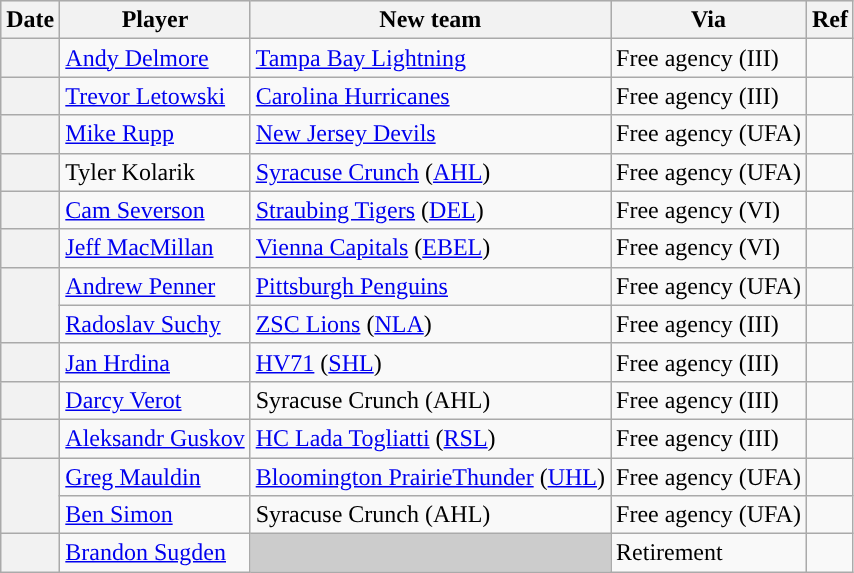<table class="wikitable plainrowheaders">
<tr style="background:#ddd; text-align:center;">
<th>Date</th>
<th>Player</th>
<th>New team</th>
<th>Via</th>
<th>Ref</th>
</tr>
<tr>
<th scope="row"></th>
<td><a href='#'>Andy Delmore</a></td>
<td><a href='#'>Tampa Bay Lightning</a></td>
<td>Free agency (III)</td>
<td></td>
</tr>
<tr>
<th scope="row"></th>
<td><a href='#'>Trevor Letowski</a></td>
<td><a href='#'>Carolina Hurricanes</a></td>
<td>Free agency (III)</td>
<td></td>
</tr>
<tr>
<th scope="row"></th>
<td><a href='#'>Mike Rupp</a></td>
<td><a href='#'>New Jersey Devils</a></td>
<td>Free agency (UFA)</td>
<td></td>
</tr>
<tr>
<th scope="row"></th>
<td>Tyler Kolarik</td>
<td><a href='#'>Syracuse Crunch</a> (<a href='#'>AHL</a>)</td>
<td>Free agency (UFA)</td>
<td></td>
</tr>
<tr>
<th scope="row"></th>
<td><a href='#'>Cam Severson</a></td>
<td><a href='#'>Straubing Tigers</a> (<a href='#'>DEL</a>)</td>
<td>Free agency (VI)</td>
<td></td>
</tr>
<tr>
<th scope="row"></th>
<td><a href='#'>Jeff MacMillan</a></td>
<td><a href='#'>Vienna Capitals</a> (<a href='#'>EBEL</a>)</td>
<td>Free agency (VI)</td>
<td></td>
</tr>
<tr>
<th scope="row" rowspan=2></th>
<td><a href='#'>Andrew Penner</a></td>
<td><a href='#'>Pittsburgh Penguins</a></td>
<td>Free agency (UFA)</td>
<td></td>
</tr>
<tr>
<td><a href='#'>Radoslav Suchy</a></td>
<td><a href='#'>ZSC Lions</a> (<a href='#'>NLA</a>)</td>
<td>Free agency (III)</td>
<td></td>
</tr>
<tr>
<th scope="row"></th>
<td><a href='#'>Jan Hrdina</a></td>
<td><a href='#'>HV71</a> (<a href='#'>SHL</a>)</td>
<td>Free agency (III)</td>
<td></td>
</tr>
<tr>
<th scope="row"></th>
<td><a href='#'>Darcy Verot</a></td>
<td>Syracuse Crunch (AHL)</td>
<td>Free agency (III)</td>
<td></td>
</tr>
<tr>
<th scope="row"></th>
<td><a href='#'>Aleksandr Guskov</a></td>
<td><a href='#'>HC Lada Togliatti</a> (<a href='#'>RSL</a>)</td>
<td>Free agency (III)</td>
<td></td>
</tr>
<tr>
<th scope="row" rowspan=2></th>
<td><a href='#'>Greg Mauldin</a></td>
<td><a href='#'>Bloomington PrairieThunder</a> (<a href='#'>UHL</a>)</td>
<td>Free agency (UFA)</td>
<td></td>
</tr>
<tr>
<td><a href='#'>Ben Simon</a></td>
<td>Syracuse Crunch (AHL)</td>
<td>Free agency (UFA)</td>
<td></td>
</tr>
<tr>
<th scope="row"></th>
<td><a href='#'>Brandon Sugden</a></td>
<td style="background:#ccc"></td>
<td>Retirement</td>
<td></td>
</tr>
</table>
